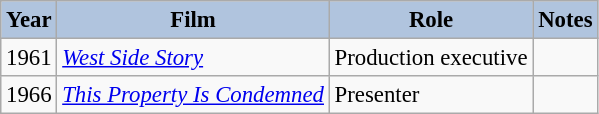<table class="wikitable" style="font-size:95%;">
<tr>
<th style="background:#B0C4DE;">Year</th>
<th style="background:#B0C4DE;">Film</th>
<th style="background:#B0C4DE;">Role</th>
<th style="background:#B0C4DE;">Notes</th>
</tr>
<tr>
<td>1961</td>
<td><em><a href='#'>West Side Story</a></em></td>
<td>Production executive</td>
<td></td>
</tr>
<tr>
<td>1966</td>
<td><em><a href='#'>This Property Is Condemned</a></em></td>
<td>Presenter</td>
<td></td>
</tr>
</table>
